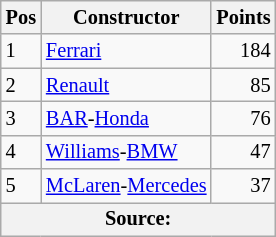<table class="wikitable" style="font-size: 85%;">
<tr>
<th>Pos</th>
<th>Constructor</th>
<th>Points</th>
</tr>
<tr>
<td>1</td>
<td> <a href='#'>Ferrari</a></td>
<td align="right">184</td>
</tr>
<tr>
<td>2</td>
<td> <a href='#'>Renault</a></td>
<td align="right">85</td>
</tr>
<tr>
<td>3</td>
<td> <a href='#'>BAR</a>-<a href='#'>Honda</a></td>
<td align="right">76</td>
</tr>
<tr>
<td>4</td>
<td> <a href='#'>Williams</a>-<a href='#'>BMW</a></td>
<td align="right">47</td>
</tr>
<tr>
<td>5</td>
<td> <a href='#'>McLaren</a>-<a href='#'>Mercedes</a></td>
<td align="right">37</td>
</tr>
<tr>
<th colspan=4>Source: </th>
</tr>
</table>
